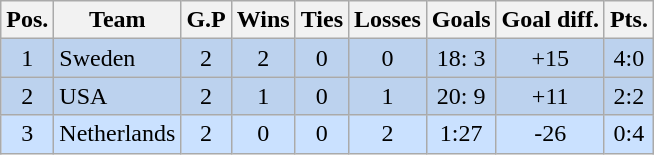<table class="wikitable">
<tr>
<th>Pos.</th>
<th>Team</th>
<th>G.P</th>
<th>Wins</th>
<th>Ties</th>
<th>Losses</th>
<th>Goals</th>
<th>Goal diff.</th>
<th>Pts.</th>
</tr>
<tr bgcolor="#BCD2EE" align="center">
<td>1</td>
<td align="left"> Sweden</td>
<td>2</td>
<td>2</td>
<td>0</td>
<td>0</td>
<td>18: 3</td>
<td>+15</td>
<td>4:0</td>
</tr>
<tr bgcolor="#BCD2EE" align="center">
<td>2</td>
<td align="left"> USA</td>
<td>2</td>
<td>1</td>
<td>0</td>
<td>1</td>
<td>20: 9</td>
<td>+11</td>
<td>2:2</td>
</tr>
<tr bgcolor="#CAE1FF" align="center">
<td>3</td>
<td align="left"> Netherlands</td>
<td>2</td>
<td>0</td>
<td>0</td>
<td>2</td>
<td>1:27</td>
<td>-26</td>
<td>0:4</td>
</tr>
</table>
